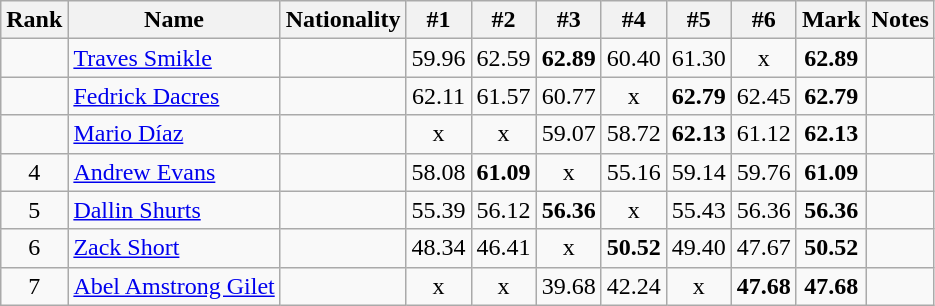<table class="wikitable sortable" style="text-align:center">
<tr>
<th>Rank</th>
<th>Name</th>
<th>Nationality</th>
<th>#1</th>
<th>#2</th>
<th>#3</th>
<th>#4</th>
<th>#5</th>
<th>#6</th>
<th>Mark</th>
<th>Notes</th>
</tr>
<tr>
<td></td>
<td align=left><a href='#'>Traves Smikle</a></td>
<td align=left></td>
<td>59.96</td>
<td>62.59</td>
<td><strong>62.89</strong></td>
<td>60.40</td>
<td>61.30</td>
<td>x</td>
<td><strong>62.89</strong></td>
<td></td>
</tr>
<tr>
<td></td>
<td align=left><a href='#'>Fedrick Dacres</a></td>
<td align=left></td>
<td>62.11</td>
<td>61.57</td>
<td>60.77</td>
<td>x</td>
<td><strong>62.79</strong></td>
<td>62.45</td>
<td><strong>62.79</strong></td>
<td></td>
</tr>
<tr>
<td></td>
<td align=left><a href='#'>Mario Díaz</a></td>
<td align=left></td>
<td>x</td>
<td>x</td>
<td>59.07</td>
<td>58.72</td>
<td><strong>62.13</strong></td>
<td>61.12</td>
<td><strong>62.13</strong></td>
<td></td>
</tr>
<tr>
<td>4</td>
<td align=left><a href='#'>Andrew Evans</a></td>
<td align=left></td>
<td>58.08</td>
<td><strong>61.09</strong></td>
<td>x</td>
<td>55.16</td>
<td>59.14</td>
<td>59.76</td>
<td><strong>61.09</strong></td>
<td></td>
</tr>
<tr>
<td>5</td>
<td align=left><a href='#'>Dallin Shurts</a></td>
<td align=left></td>
<td>55.39</td>
<td>56.12</td>
<td><strong>56.36</strong></td>
<td>x</td>
<td>55.43</td>
<td>56.36</td>
<td><strong>56.36</strong></td>
<td></td>
</tr>
<tr>
<td>6</td>
<td align=left><a href='#'>Zack Short</a></td>
<td align=left></td>
<td>48.34</td>
<td>46.41</td>
<td>x</td>
<td><strong>50.52</strong></td>
<td>49.40</td>
<td>47.67</td>
<td><strong>50.52</strong></td>
<td></td>
</tr>
<tr>
<td>7</td>
<td align=left><a href='#'>Abel Amstrong Gilet</a></td>
<td align=left></td>
<td>x</td>
<td>x</td>
<td>39.68</td>
<td>42.24</td>
<td>x</td>
<td><strong>47.68</strong></td>
<td><strong>47.68</strong></td>
<td></td>
</tr>
</table>
